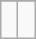<table class="wikitable">
<tr align="center">
</tr>
<tr align="center">
<td> </td>
<td> </td>
</tr>
</table>
